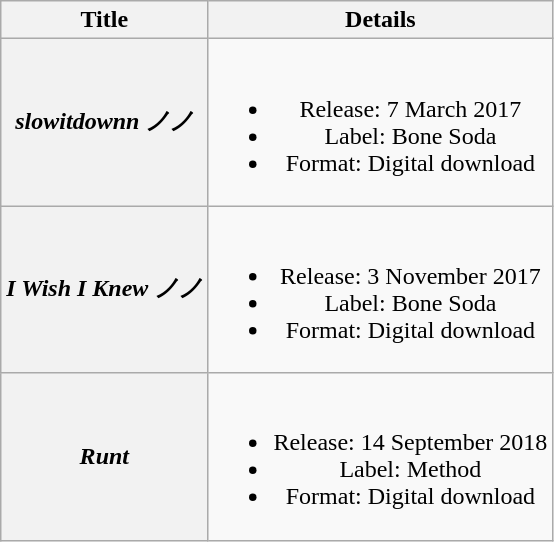<table class="wikitable plainrowheaders" style="text-align:center;" border="1">
<tr>
<th scope="col">Title</th>
<th scope="col">Details</th>
</tr>
<tr>
<th scope="row"><em>slowitdownn ノノ</em></th>
<td><br><ul><li>Release: 7 March 2017</li><li>Label: Bone Soda</li><li>Format: Digital download</li></ul></td>
</tr>
<tr>
<th scope="row"><em>I Wish I Knew ノノ</em></th>
<td><br><ul><li>Release: 3 November 2017</li><li>Label: Bone Soda</li><li>Format: Digital download</li></ul></td>
</tr>
<tr>
<th scope="row"><em>Runt</em></th>
<td><br><ul><li>Release: 14 September 2018</li><li>Label: Method</li><li>Format: Digital download</li></ul></td>
</tr>
</table>
